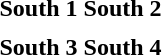<table>
<tr valign=top>
<th align="center">South 1</th>
<th align="center">South 2</th>
</tr>
<tr valign=top>
<td align="left"></td>
<td align="left"></td>
</tr>
<tr valign=top>
<th align="center">South 3</th>
<th align="center">South 4</th>
</tr>
<tr valign=top>
<td align="left"></td>
<td align="left"></td>
</tr>
</table>
